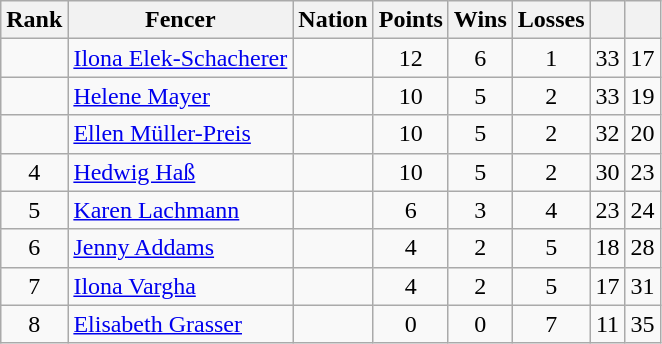<table class="wikitable sortable" style="text-align: center;">
<tr>
<th>Rank</th>
<th>Fencer</th>
<th>Nation</th>
<th>Points</th>
<th>Wins</th>
<th>Losses</th>
<th></th>
<th></th>
</tr>
<tr>
<td></td>
<td align=left><a href='#'>Ilona Elek-Schacherer</a></td>
<td align=left></td>
<td>12</td>
<td>6</td>
<td>1</td>
<td>33</td>
<td>17</td>
</tr>
<tr>
<td></td>
<td align=left><a href='#'>Helene Mayer</a></td>
<td align=left></td>
<td>10</td>
<td>5</td>
<td>2</td>
<td>33</td>
<td>19</td>
</tr>
<tr>
<td></td>
<td align=left><a href='#'>Ellen Müller-Preis</a></td>
<td align=left></td>
<td>10</td>
<td>5</td>
<td>2</td>
<td>32</td>
<td>20</td>
</tr>
<tr>
<td>4</td>
<td align=left><a href='#'>Hedwig Haß</a></td>
<td align=left></td>
<td>10</td>
<td>5</td>
<td>2</td>
<td>30</td>
<td>23</td>
</tr>
<tr>
<td>5</td>
<td align=left><a href='#'>Karen Lachmann</a></td>
<td align=left></td>
<td>6</td>
<td>3</td>
<td>4</td>
<td>23</td>
<td>24</td>
</tr>
<tr>
<td>6</td>
<td align=left><a href='#'>Jenny Addams</a></td>
<td align=left></td>
<td>4</td>
<td>2</td>
<td>5</td>
<td>18</td>
<td>28</td>
</tr>
<tr>
<td>7</td>
<td align=left><a href='#'>Ilona Vargha</a></td>
<td align=left></td>
<td>4</td>
<td>2</td>
<td>5</td>
<td>17</td>
<td>31</td>
</tr>
<tr>
<td>8</td>
<td align=left><a href='#'>Elisabeth Grasser</a></td>
<td align=left></td>
<td>0</td>
<td>0</td>
<td>7</td>
<td>11</td>
<td>35</td>
</tr>
</table>
